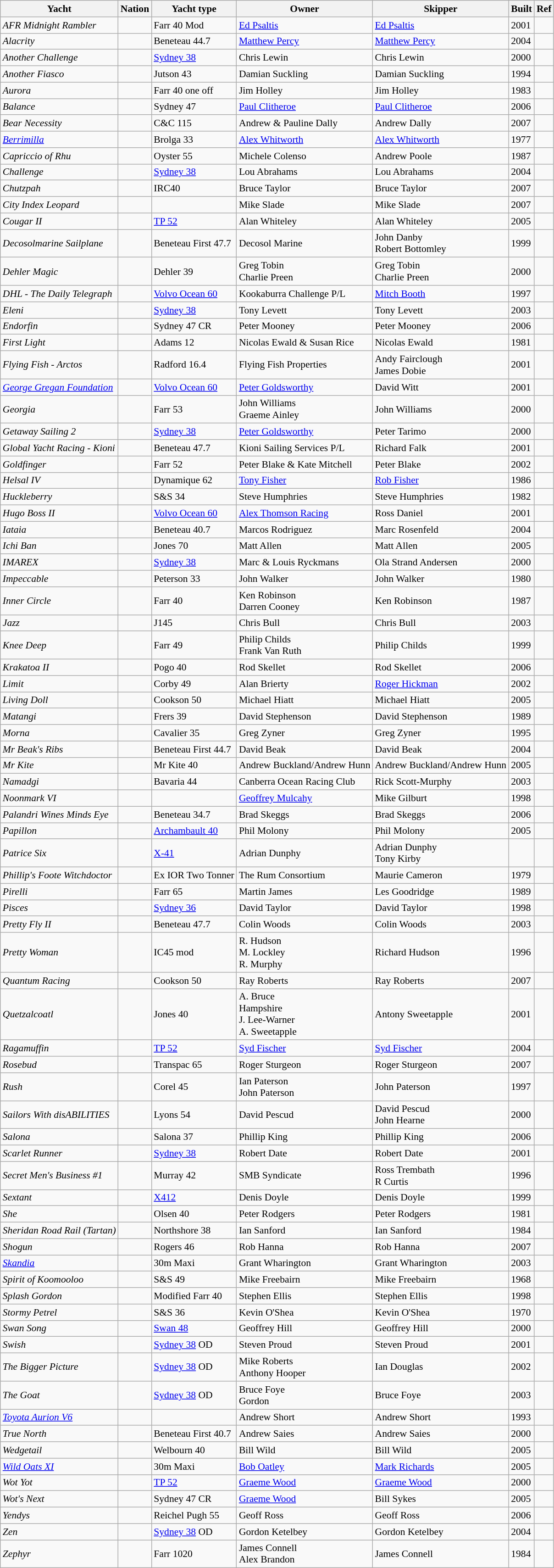<table class="sortable wikitable" style="font-size:90%;">
<tr>
<th>Yacht</th>
<th>Nation</th>
<th>Yacht type</th>
<th>Owner</th>
<th>Skipper</th>
<th>Built</th>
<th>Ref</th>
</tr>
<tr>
<td><em>AFR Midnight Rambler</em></td>
<td></td>
<td>Farr 40 Mod</td>
<td><a href='#'>Ed Psaltis</a></td>
<td><a href='#'>Ed Psaltis</a></td>
<td>2001</td>
<td></td>
</tr>
<tr>
<td><em>Alacrity</em></td>
<td></td>
<td>Beneteau 44.7</td>
<td><a href='#'>Matthew Percy</a></td>
<td><a href='#'>Matthew Percy</a></td>
<td>2004</td>
<td></td>
</tr>
<tr>
<td><em>Another Challenge</em></td>
<td></td>
<td><a href='#'>Sydney 38</a></td>
<td>Chris Lewin</td>
<td>Chris Lewin</td>
<td>2000</td>
<td></td>
</tr>
<tr>
<td><em>Another Fiasco</em></td>
<td></td>
<td>Jutson 43</td>
<td>Damian Suckling</td>
<td>Damian Suckling</td>
<td>1994</td>
<td></td>
</tr>
<tr>
<td><em>Aurora</em></td>
<td></td>
<td>Farr 40 one off</td>
<td>Jim Holley</td>
<td>Jim Holley</td>
<td>1983</td>
<td></td>
</tr>
<tr>
<td><em>Balance</em></td>
<td></td>
<td>Sydney 47</td>
<td><a href='#'>Paul Clitheroe</a></td>
<td><a href='#'>Paul Clitheroe</a></td>
<td>2006</td>
<td></td>
</tr>
<tr>
<td><em>Bear Necessity</em></td>
<td></td>
<td>C&C 115</td>
<td>Andrew & Pauline Dally</td>
<td>Andrew Dally</td>
<td>2007</td>
<td></td>
</tr>
<tr>
<td><em><a href='#'>Berrimilla</a></em></td>
<td></td>
<td>Brolga 33</td>
<td><a href='#'>Alex Whitworth</a></td>
<td><a href='#'>Alex Whitworth</a></td>
<td>1977</td>
<td></td>
</tr>
<tr>
<td><em>Capriccio of Rhu</em></td>
<td></td>
<td>Oyster 55</td>
<td>Michele Colenso</td>
<td>Andrew Poole</td>
<td>1987</td>
<td></td>
</tr>
<tr>
<td><em>Challenge</em></td>
<td></td>
<td><a href='#'>Sydney 38</a></td>
<td>Lou Abrahams</td>
<td>Lou Abrahams</td>
<td>2004</td>
<td></td>
</tr>
<tr>
<td><em>Chutzpah</em></td>
<td></td>
<td>IRC40</td>
<td>Bruce Taylor</td>
<td>Bruce Taylor</td>
<td>2007</td>
<td></td>
</tr>
<tr>
<td><em>City Index Leopard</em></td>
<td></td>
<td></td>
<td>Mike Slade</td>
<td>Mike Slade</td>
<td>2007</td>
<td></td>
</tr>
<tr>
<td><em>Cougar II</em></td>
<td></td>
<td><a href='#'>TP 52</a></td>
<td>Alan Whiteley</td>
<td>Alan Whiteley</td>
<td>2005</td>
<td></td>
</tr>
<tr>
<td><em>Decosolmarine Sailplane</em></td>
<td></td>
<td>Beneteau First 47.7</td>
<td>Decosol Marine</td>
<td>John Danby<br>Robert Bottomley</td>
<td>1999</td>
<td></td>
</tr>
<tr>
<td><em>Dehler Magic</em></td>
<td></td>
<td>Dehler 39</td>
<td>Greg Tobin<br>Charlie Preen</td>
<td>Greg Tobin<br>Charlie Preen</td>
<td>2000</td>
<td></td>
</tr>
<tr>
<td><em>DHL - The Daily Telegraph</em></td>
<td></td>
<td><a href='#'>Volvo Ocean 60</a></td>
<td>Kookaburra Challenge P/L</td>
<td><a href='#'>Mitch Booth</a></td>
<td>1997</td>
<td></td>
</tr>
<tr>
<td><em>Eleni</em></td>
<td></td>
<td><a href='#'>Sydney 38</a></td>
<td>Tony Levett</td>
<td>Tony Levett</td>
<td>2003</td>
<td></td>
</tr>
<tr>
<td><em>Endorfin</em></td>
<td></td>
<td>Sydney 47 CR</td>
<td>Peter Mooney</td>
<td>Peter Mooney</td>
<td>2006</td>
<td></td>
</tr>
<tr>
<td><em>First Light</em></td>
<td></td>
<td>Adams 12</td>
<td>Nicolas Ewald & Susan Rice</td>
<td>Nicolas Ewald</td>
<td>1981</td>
<td></td>
</tr>
<tr>
<td><em>Flying Fish - Arctos</em></td>
<td></td>
<td>Radford 16.4</td>
<td>Flying Fish Properties</td>
<td>Andy Fairclough<br>James Dobie</td>
<td>2001</td>
<td></td>
</tr>
<tr>
<td><em><a href='#'>George Gregan Foundation</a></em></td>
<td></td>
<td><a href='#'>Volvo Ocean 60</a></td>
<td><a href='#'>Peter Goldsworthy</a></td>
<td>David Witt</td>
<td>2001</td>
<td></td>
</tr>
<tr>
<td><em>Georgia</em></td>
<td></td>
<td>Farr 53</td>
<td>John Williams<br>Graeme Ainley</td>
<td>John Williams</td>
<td>2000</td>
<td></td>
</tr>
<tr>
<td><em>Getaway Sailing 2</em></td>
<td></td>
<td><a href='#'>Sydney 38</a></td>
<td><a href='#'>Peter Goldsworthy</a></td>
<td>Peter Tarimo</td>
<td>2000</td>
<td></td>
</tr>
<tr>
<td><em>Global Yacht Racing - Kioni</em></td>
<td></td>
<td>Beneteau 47.7</td>
<td>Kioni Sailing Services P/L</td>
<td>Richard Falk</td>
<td>2001</td>
<td></td>
</tr>
<tr>
<td><em>Goldfinger</em></td>
<td></td>
<td>Farr 52</td>
<td>Peter Blake & Kate Mitchell</td>
<td>Peter Blake</td>
<td>2002</td>
<td></td>
</tr>
<tr>
<td><em>Helsal IV</em></td>
<td></td>
<td>Dynamique 62</td>
<td><a href='#'>Tony Fisher</a></td>
<td><a href='#'>Rob Fisher</a></td>
<td>1986</td>
<td></td>
</tr>
<tr>
<td><em>Huckleberry</em></td>
<td></td>
<td>S&S 34</td>
<td>Steve Humphries</td>
<td>Steve Humphries</td>
<td>1982</td>
<td></td>
</tr>
<tr>
<td><em>Hugo Boss II </em></td>
<td></td>
<td><a href='#'>Volvo Ocean 60</a></td>
<td><a href='#'>Alex Thomson Racing</a></td>
<td>Ross Daniel</td>
<td>2001</td>
<td></td>
</tr>
<tr>
<td><em>Iataia</em></td>
<td></td>
<td>Beneteau 40.7</td>
<td>Marcos Rodriguez</td>
<td>Marc Rosenfeld</td>
<td>2004</td>
<td></td>
</tr>
<tr>
<td><em>Ichi Ban</em></td>
<td></td>
<td>Jones 70</td>
<td>Matt Allen</td>
<td>Matt Allen</td>
<td>2005</td>
<td></td>
</tr>
<tr>
<td><em>IMAREX</em></td>
<td></td>
<td><a href='#'>Sydney 38</a></td>
<td>Marc & Louis Ryckmans</td>
<td>Ola Strand Andersen</td>
<td>2000</td>
<td></td>
</tr>
<tr>
<td><em>Impeccable</em></td>
<td></td>
<td>Peterson 33</td>
<td>John Walker</td>
<td>John Walker</td>
<td>1980</td>
<td></td>
</tr>
<tr>
<td><em>Inner Circle</em></td>
<td></td>
<td>Farr 40</td>
<td>Ken Robinson<br>Darren Cooney</td>
<td>Ken Robinson</td>
<td>1987</td>
<td></td>
</tr>
<tr>
<td><em>Jazz</em></td>
<td></td>
<td>J145</td>
<td>Chris Bull</td>
<td>Chris Bull</td>
<td>2003</td>
<td></td>
</tr>
<tr>
<td><em>Knee Deep</em></td>
<td></td>
<td>Farr 49</td>
<td>Philip Childs<br>Frank Van Ruth</td>
<td>Philip Childs</td>
<td>1999</td>
<td></td>
</tr>
<tr>
<td><em>Krakatoa II</em></td>
<td></td>
<td>Pogo 40</td>
<td>Rod Skellet</td>
<td>Rod Skellet</td>
<td>2006</td>
<td></td>
</tr>
<tr>
<td><em>Limit</em></td>
<td></td>
<td>Corby 49</td>
<td>Alan Brierty</td>
<td><a href='#'>Roger Hickman</a></td>
<td>2002</td>
<td></td>
</tr>
<tr>
<td><em>Living Doll</em></td>
<td></td>
<td>Cookson 50</td>
<td>Michael Hiatt</td>
<td>Michael Hiatt</td>
<td>2005</td>
<td></td>
</tr>
<tr>
<td><em>Matangi</em></td>
<td></td>
<td>Frers 39</td>
<td>David Stephenson</td>
<td>David Stephenson</td>
<td>1989</td>
<td></td>
</tr>
<tr>
<td><em>Morna</em></td>
<td></td>
<td>Cavalier 35</td>
<td>Greg Zyner</td>
<td>Greg Zyner</td>
<td>1995</td>
<td></td>
</tr>
<tr>
<td><em>Mr Beak's Ribs</em></td>
<td></td>
<td>Beneteau First 44.7</td>
<td>David Beak</td>
<td>David Beak</td>
<td>2004</td>
<td></td>
</tr>
<tr>
<td><em>Mr Kite</em></td>
<td></td>
<td>Mr Kite 40</td>
<td>Andrew Buckland/Andrew Hunn</td>
<td>Andrew Buckland/Andrew Hunn</td>
<td>2005</td>
<td></td>
</tr>
<tr>
<td><em>Namadgi</em></td>
<td></td>
<td>Bavaria 44</td>
<td>Canberra Ocean Racing Club</td>
<td>Rick Scott-Murphy</td>
<td>2003</td>
<td></td>
</tr>
<tr>
<td><em>Noonmark VI</em></td>
<td></td>
<td></td>
<td><a href='#'>Geoffrey Mulcahy</a></td>
<td>Mike Gilburt</td>
<td>1998</td>
<td></td>
</tr>
<tr>
<td><em>Palandri Wines Minds Eye</em></td>
<td></td>
<td>Beneteau 34.7</td>
<td>Brad Skeggs</td>
<td>Brad Skeggs</td>
<td>2006</td>
<td></td>
</tr>
<tr>
<td><em>Papillon</em></td>
<td></td>
<td><a href='#'>Archambault 40</a></td>
<td>Phil Molony</td>
<td>Phil Molony</td>
<td>2005</td>
<td></td>
</tr>
<tr>
<td><em>Patrice Six</em></td>
<td></td>
<td><a href='#'>X-41</a></td>
<td>Adrian Dunphy</td>
<td>Adrian Dunphy<br>Tony Kirby</td>
<td></td>
<td></td>
</tr>
<tr>
<td><em>Phillip's Foote Witchdoctor </em></td>
<td></td>
<td>Ex IOR Two Tonner</td>
<td>The Rum Consortium</td>
<td>Maurie Cameron</td>
<td>1979</td>
<td></td>
</tr>
<tr>
<td><em>Pirelli</em></td>
<td></td>
<td>Farr 65</td>
<td>Martin James</td>
<td>Les Goodridge</td>
<td>1989</td>
<td></td>
</tr>
<tr>
<td><em>Pisces</em></td>
<td></td>
<td><a href='#'>Sydney 36</a></td>
<td>David Taylor</td>
<td>David Taylor</td>
<td>1998</td>
<td></td>
</tr>
<tr>
<td><em>Pretty Fly II</em></td>
<td></td>
<td>Beneteau 47.7</td>
<td>Colin Woods</td>
<td>Colin Woods</td>
<td>2003</td>
<td></td>
</tr>
<tr>
<td><em>Pretty Woman </em></td>
<td></td>
<td>IC45 mod</td>
<td>R. Hudson<br>M. Lockley<br>R. Murphy</td>
<td>Richard Hudson</td>
<td>1996</td>
<td></td>
</tr>
<tr>
<td><em>Quantum Racing</em></td>
<td></td>
<td>Cookson 50</td>
<td>Ray Roberts</td>
<td>Ray Roberts</td>
<td>2007</td>
<td></td>
</tr>
<tr>
<td><em>Quetzalcoatl</em></td>
<td></td>
<td>Jones 40</td>
<td>A. Bruce<br>Hampshire<br>J. Lee-Warner<br>A. Sweetapple</td>
<td>Antony Sweetapple</td>
<td>2001</td>
<td></td>
</tr>
<tr>
<td><em>Ragamuffin</em></td>
<td></td>
<td><a href='#'>TP 52</a></td>
<td><a href='#'>Syd Fischer</a></td>
<td><a href='#'>Syd Fischer</a></td>
<td>2004</td>
<td></td>
</tr>
<tr>
<td><em>Rosebud</em></td>
<td></td>
<td>Transpac 65</td>
<td>Roger Sturgeon</td>
<td>Roger Sturgeon</td>
<td>2007</td>
<td></td>
</tr>
<tr>
<td><em>Rush</em></td>
<td></td>
<td>Corel 45</td>
<td>Ian Paterson<br>John Paterson</td>
<td>John Paterson</td>
<td>1997</td>
<td></td>
</tr>
<tr>
<td><em>Sailors With disABILITIES</em></td>
<td></td>
<td>Lyons 54</td>
<td>David Pescud</td>
<td>David Pescud<br>John Hearne</td>
<td>2000</td>
<td></td>
</tr>
<tr>
<td><em>Salona</em></td>
<td></td>
<td>Salona 37</td>
<td>Phillip King</td>
<td>Phillip King</td>
<td>2006</td>
<td></td>
</tr>
<tr>
<td><em>Scarlet Runner</em></td>
<td></td>
<td><a href='#'>Sydney 38</a></td>
<td>Robert Date</td>
<td>Robert Date</td>
<td>2001</td>
<td></td>
</tr>
<tr>
<td><em>Secret Men's Business #1</em></td>
<td></td>
<td>Murray 42</td>
<td>SMB Syndicate</td>
<td>Ross Trembath<br>R Curtis</td>
<td>1996</td>
<td></td>
</tr>
<tr>
<td><em>Sextant</em></td>
<td></td>
<td><a href='#'>X412</a></td>
<td>Denis Doyle</td>
<td>Denis Doyle</td>
<td>1999</td>
<td></td>
</tr>
<tr>
<td><em>She</em></td>
<td></td>
<td>Olsen 40</td>
<td>Peter Rodgers</td>
<td>Peter Rodgers</td>
<td>1981</td>
<td></td>
</tr>
<tr>
<td><em>Sheridan Road Rail (Tartan)</em></td>
<td></td>
<td>Northshore 38</td>
<td>Ian Sanford</td>
<td>Ian Sanford</td>
<td>1984</td>
<td></td>
</tr>
<tr>
<td><em>Shogun</em></td>
<td></td>
<td>Rogers 46</td>
<td>Rob Hanna</td>
<td>Rob Hanna</td>
<td>2007</td>
<td></td>
</tr>
<tr>
<td><em><a href='#'>Skandia</a></em></td>
<td></td>
<td>30m Maxi</td>
<td>Grant Wharington</td>
<td>Grant Wharington</td>
<td>2003</td>
<td></td>
</tr>
<tr>
<td><em>Spirit of Koomooloo</em></td>
<td></td>
<td>S&S 49</td>
<td>Mike Freebairn</td>
<td>Mike Freebairn</td>
<td>1968</td>
<td></td>
</tr>
<tr>
<td><em>Splash Gordon</em></td>
<td></td>
<td>Modified Farr 40</td>
<td>Stephen Ellis</td>
<td>Stephen Ellis</td>
<td>1998</td>
<td></td>
</tr>
<tr>
<td><em>Stormy Petrel</em></td>
<td></td>
<td>S&S 36</td>
<td>Kevin O'Shea</td>
<td>Kevin O'Shea</td>
<td>1970</td>
<td></td>
</tr>
<tr>
<td><em>Swan Song</em></td>
<td></td>
<td><a href='#'>Swan 48</a></td>
<td>Geoffrey Hill</td>
<td>Geoffrey Hill</td>
<td>2000</td>
<td></td>
</tr>
<tr>
<td><em>Swish</em></td>
<td></td>
<td><a href='#'>Sydney 38</a> OD</td>
<td>Steven Proud</td>
<td>Steven Proud</td>
<td>2001</td>
<td></td>
</tr>
<tr>
<td><em>The Bigger Picture</em></td>
<td></td>
<td><a href='#'>Sydney 38</a> OD</td>
<td>Mike Roberts<br>Anthony Hooper</td>
<td>Ian Douglas</td>
<td>2002</td>
<td></td>
</tr>
<tr>
<td><em>The Goat</em></td>
<td></td>
<td><a href='#'>Sydney 38</a> OD</td>
<td>Bruce Foye<br>Gordon</td>
<td>Bruce Foye</td>
<td>2003</td>
<td></td>
</tr>
<tr>
<td><em><a href='#'>Toyota Aurion V6</a></em></td>
<td></td>
<td></td>
<td>Andrew Short</td>
<td>Andrew Short</td>
<td>1993</td>
<td></td>
</tr>
<tr>
<td><em>True North</em></td>
<td></td>
<td>Beneteau First 40.7</td>
<td>Andrew Saies</td>
<td>Andrew Saies</td>
<td>2000</td>
<td></td>
</tr>
<tr>
<td><em>Wedgetail</em></td>
<td></td>
<td>Welbourn 40</td>
<td>Bill Wild</td>
<td>Bill Wild</td>
<td>2005</td>
<td></td>
</tr>
<tr>
<td><em><a href='#'>Wild Oats XI</a></em></td>
<td></td>
<td>30m Maxi</td>
<td><a href='#'>Bob Oatley</a></td>
<td><a href='#'>Mark Richards</a></td>
<td>2005</td>
<td></td>
</tr>
<tr>
<td><em>Wot Yot</em></td>
<td></td>
<td><a href='#'>TP 52</a></td>
<td><a href='#'>Graeme Wood</a></td>
<td><a href='#'>Graeme Wood</a></td>
<td>2000</td>
<td></td>
</tr>
<tr>
<td><em>Wot's Next</em></td>
<td></td>
<td>Sydney 47 CR</td>
<td><a href='#'>Graeme Wood</a></td>
<td>Bill Sykes</td>
<td>2005</td>
<td></td>
</tr>
<tr>
<td><em>Yendys</em></td>
<td></td>
<td>Reichel Pugh 55</td>
<td>Geoff Ross</td>
<td>Geoff Ross</td>
<td>2006</td>
<td></td>
</tr>
<tr>
<td><em>Zen</em></td>
<td></td>
<td><a href='#'>Sydney 38</a> OD</td>
<td>Gordon Ketelbey</td>
<td>Gordon Ketelbey</td>
<td>2004</td>
<td></td>
</tr>
<tr>
<td><em>Zephyr</em></td>
<td></td>
<td>Farr 1020</td>
<td>James Connell<br>Alex Brandon</td>
<td>James Connell</td>
<td>1984</td>
<td></td>
</tr>
</table>
